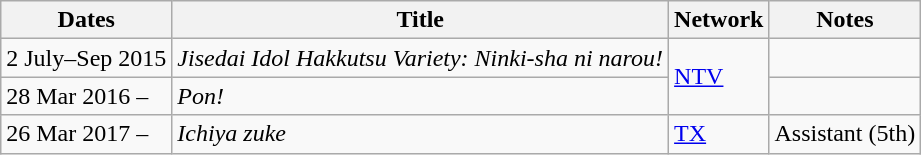<table class="wikitable">
<tr>
<th>Dates</th>
<th>Title</th>
<th>Network</th>
<th>Notes</th>
</tr>
<tr>
<td>2 July–Sep 2015</td>
<td><em>Jisedai Idol Hakkutsu Variety: Ninki-sha ni narou!</em></td>
<td rowspan="2"><a href='#'>NTV</a></td>
<td></td>
</tr>
<tr>
<td>28 Mar 2016 –</td>
<td><em>Pon!</em></td>
<td></td>
</tr>
<tr>
<td>26 Mar 2017 –</td>
<td><em>Ichiya zuke</em></td>
<td><a href='#'>TX</a></td>
<td>Assistant (5th)</td>
</tr>
</table>
